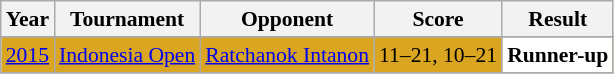<table class="sortable wikitable" style="font-size: 90%;">
<tr>
<th>Year</th>
<th>Tournament</th>
<th>Opponent</th>
<th>Score</th>
<th>Result</th>
</tr>
<tr>
</tr>
<tr style="background:#DAA520">
<td align="center"><a href='#'>2015</a></td>
<td align="left"><a href='#'>Indonesia Open</a></td>
<td align="left"> <a href='#'>Ratchanok Intanon</a></td>
<td align="left">11–21, 10–21</td>
<td style="text-align:left; background:white"> <strong>Runner-up</strong></td>
</tr>
<tr>
</tr>
</table>
